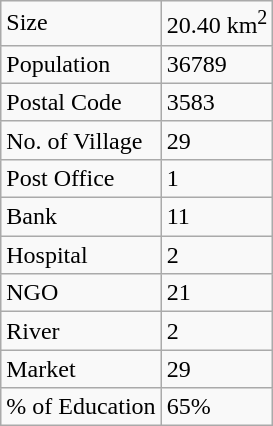<table class="wikitable">
<tr>
<td>Size</td>
<td>20.40 km<sup>2</sup></td>
</tr>
<tr>
<td>Population</td>
<td>36789</td>
</tr>
<tr>
<td>Postal Code</td>
<td>3583</td>
</tr>
<tr>
<td>No. of Village</td>
<td>29</td>
</tr>
<tr>
<td>Post Office</td>
<td>1</td>
</tr>
<tr>
<td>Bank</td>
<td>11</td>
</tr>
<tr>
<td>Hospital</td>
<td>2</td>
</tr>
<tr>
<td>NGO</td>
<td>21</td>
</tr>
<tr>
<td>River</td>
<td>2</td>
</tr>
<tr>
<td>Market</td>
<td>29</td>
</tr>
<tr>
<td>% of Education</td>
<td>65%</td>
</tr>
</table>
